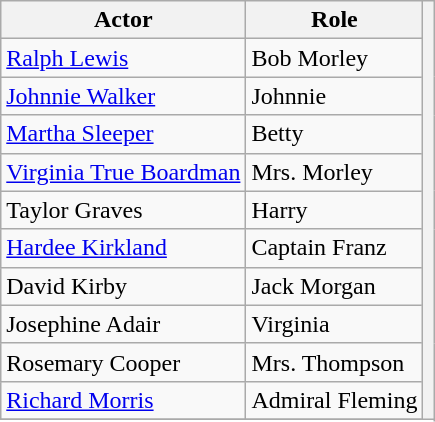<table class="wikitable">
<tr>
<th>Actor</th>
<th>Role</th>
<th rowspan=15 style="text-align: center;"></th>
</tr>
<tr>
<td><a href='#'>Ralph Lewis</a></td>
<td>Bob Morley</td>
</tr>
<tr>
<td><a href='#'>Johnnie Walker</a></td>
<td>Johnnie</td>
</tr>
<tr>
<td><a href='#'>Martha Sleeper</a></td>
<td>Betty</td>
</tr>
<tr>
<td><a href='#'>Virginia True Boardman</a></td>
<td>Mrs. Morley</td>
</tr>
<tr>
<td>Taylor Graves</td>
<td>Harry</td>
</tr>
<tr>
<td><a href='#'>Hardee Kirkland</a></td>
<td>Captain Franz</td>
</tr>
<tr>
<td>David Kirby</td>
<td>Jack Morgan</td>
</tr>
<tr>
<td>Josephine Adair</td>
<td>Virginia</td>
</tr>
<tr>
<td>Rosemary Cooper</td>
<td>Mrs. Thompson</td>
</tr>
<tr>
<td><a href='#'>Richard Morris</a></td>
<td>Admiral Fleming</td>
</tr>
<tr>
</tr>
</table>
